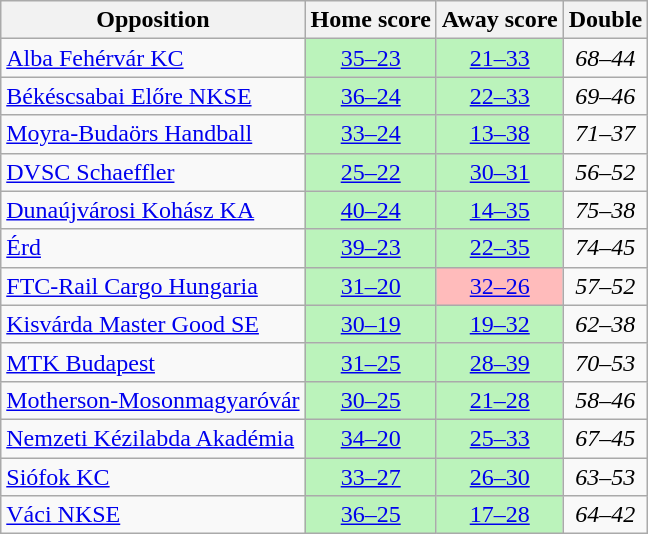<table class="wikitable" style="text-align: center">
<tr>
<th>Opposition</th>
<th>Home score</th>
<th>Away score</th>
<th>Double</th>
</tr>
<tr>
<td align="left"><a href='#'>Alba Fehérvár KC</a></td>
<td bgcolor=#BBF3BB><a href='#'>35–23</a></td>
<td bgcolor=#BBF3BB><a href='#'>21–33</a></td>
<td><em>68–44</em></td>
</tr>
<tr>
<td align="left"><a href='#'>Békéscsabai Előre NKSE</a></td>
<td bgcolor=#BBF3BB><a href='#'>36–24</a></td>
<td bgcolor=#BBF3BB><a href='#'>22–33</a></td>
<td><em>69–46</em></td>
</tr>
<tr>
<td align="left"><a href='#'>Moyra-Budaörs Handball</a></td>
<td bgcolor=#BBF3BB><a href='#'>33–24</a></td>
<td bgcolor=#BBF3BB><a href='#'>13–38</a></td>
<td><em>71–37</em></td>
</tr>
<tr>
<td align="left"><a href='#'>DVSC Schaeffler</a></td>
<td bgcolor=#BBF3BB><a href='#'>25–22</a></td>
<td bgcolor=#BBF3BB><a href='#'>30–31</a></td>
<td><em>56–52</em></td>
</tr>
<tr>
<td align="left"><a href='#'>Dunaújvárosi Kohász KA</a></td>
<td bgcolor=#BBF3BB><a href='#'>40–24</a></td>
<td bgcolor=#BBF3BB><a href='#'>14–35</a></td>
<td><em>75–38</em></td>
</tr>
<tr>
<td align="left"><a href='#'>Érd</a></td>
<td bgcolor=#BBF3BB><a href='#'>39–23</a></td>
<td bgcolor=#BBF3BB><a href='#'>22–35</a></td>
<td><em>74–45</em></td>
</tr>
<tr>
<td align="left"><a href='#'>FTC-Rail Cargo Hungaria</a></td>
<td bgcolor=#BBF3BB><a href='#'>31–20</a></td>
<td bgcolor=#FFBBBB><a href='#'>32–26</a></td>
<td><em>57–52</em></td>
</tr>
<tr>
<td align="left"><a href='#'>Kisvárda Master Good SE</a></td>
<td bgcolor=#BBF3BB><a href='#'>30–19</a></td>
<td bgcolor=#BBF3BB><a href='#'>19–32</a></td>
<td><em>62–38</em></td>
</tr>
<tr>
<td align="left"><a href='#'>MTK Budapest</a></td>
<td bgcolor=#BBF3BB><a href='#'>31–25</a></td>
<td bgcolor=#BBF3BB><a href='#'>28–39</a></td>
<td><em>70–53</em></td>
</tr>
<tr>
<td align="left"><a href='#'>Motherson-Mosonmagyaróvár</a></td>
<td bgcolor=#BBF3BB><a href='#'>30–25</a></td>
<td bgcolor=#BBF3BB><a href='#'>21–28</a></td>
<td><em>58–46</em></td>
</tr>
<tr>
<td align="left"><a href='#'>Nemzeti Kézilabda Akadémia</a></td>
<td bgcolor=#BBF3BB><a href='#'>34–20</a></td>
<td bgcolor=#BBF3BB><a href='#'>25–33</a></td>
<td><em>67–45</em></td>
</tr>
<tr>
<td align="left"><a href='#'>Siófok KC</a></td>
<td bgcolor=#BBF3BB><a href='#'>33–27</a></td>
<td bgcolor=#BBF3BB><a href='#'>26–30</a></td>
<td><em>63–53</em></td>
</tr>
<tr>
<td align="left"><a href='#'>Váci NKSE</a></td>
<td bgcolor=#BBF3BB><a href='#'>36–25</a></td>
<td bgcolor=#BBF3BB><a href='#'>17–28</a></td>
<td><em>64–42</em></td>
</tr>
</table>
